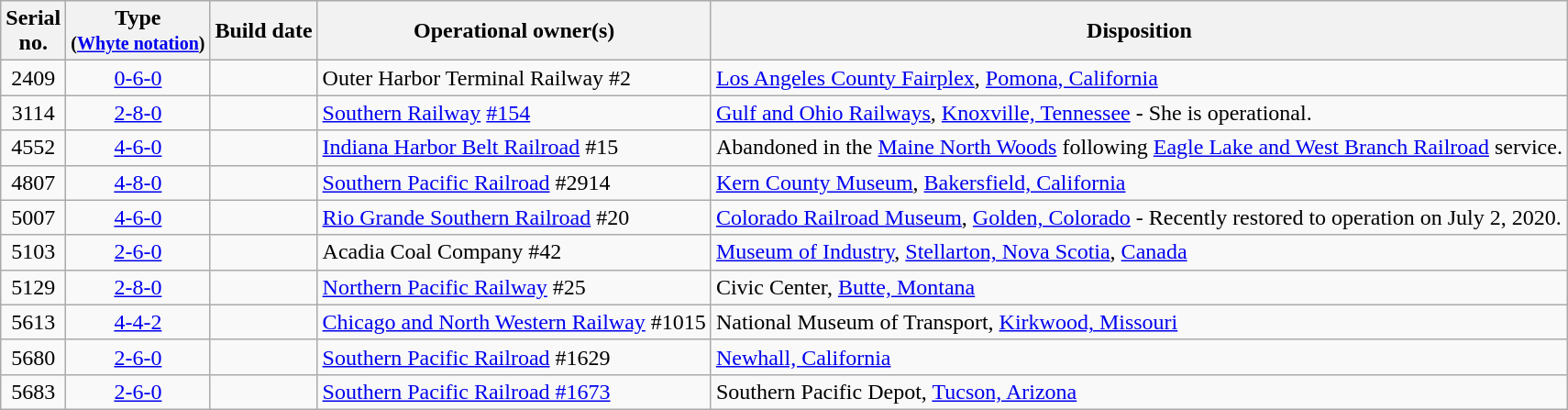<table class="wikitable sortable">
<tr>
<th>Serial<br>no.</th>
<th>Type<br><small>(<a href='#'>Whyte notation</a>)</small></th>
<th>Build date</th>
<th>Operational owner(s)</th>
<th>Disposition</th>
</tr>
<tr>
<td style=text-align:center>2409</td>
<td style=text-align:center><a href='#'>0-6-0</a></td>
<td style=text-align:right></td>
<td>Outer Harbor Terminal Railway #2</td>
<td><a href='#'>Los Angeles County Fairplex</a>, <a href='#'>Pomona, California</a></td>
</tr>
<tr>
<td style=text-align:center>3114</td>
<td style=text-align:center><a href='#'>2-8-0</a></td>
<td style=text-align:right></td>
<td><a href='#'>Southern Railway</a> <a href='#'>#154</a></td>
<td><a href='#'>Gulf and Ohio Railways</a>, <a href='#'>Knoxville, Tennessee</a> - She is operational.</td>
</tr>
<tr>
<td style=text-align:center>4552</td>
<td style=text-align:center><a href='#'>4-6-0</a></td>
<td style=text-align:right></td>
<td><a href='#'>Indiana Harbor Belt Railroad</a> #15</td>
<td>Abandoned in the <a href='#'>Maine North Woods</a> following <a href='#'>Eagle Lake and West Branch Railroad</a> service.</td>
</tr>
<tr>
<td style=text-align:center>4807</td>
<td style=text-align:center><a href='#'>4-8-0</a></td>
<td style=text-align:right></td>
<td><a href='#'>Southern Pacific Railroad</a> #2914</td>
<td><a href='#'>Kern County Museum</a>, <a href='#'>Bakersfield, California</a></td>
</tr>
<tr>
<td style=text-align:center>5007</td>
<td style=text-align:center><a href='#'>4-6-0</a></td>
<td style=text-align:right></td>
<td><a href='#'>Rio Grande Southern Railroad</a> #20</td>
<td><a href='#'>Colorado Railroad Museum</a>, <a href='#'>Golden, Colorado</a> - Recently restored to operation on July 2, 2020.</td>
</tr>
<tr>
<td style=text-align:center>5103</td>
<td style=text-align:center><a href='#'>2-6-0</a></td>
<td style=text-align:right></td>
<td>Acadia Coal Company #42</td>
<td><a href='#'>Museum of Industry</a>, <a href='#'>Stellarton, Nova Scotia</a>, <a href='#'>Canada</a></td>
</tr>
<tr>
<td style=text-align:center>5129</td>
<td style=text-align:center><a href='#'>2-8-0</a></td>
<td style=text-align:right></td>
<td><a href='#'>Northern Pacific Railway</a> #25</td>
<td>Civic Center, <a href='#'>Butte, Montana</a></td>
</tr>
<tr>
<td style=text-align:center>5613</td>
<td style=text-align:center><a href='#'>4-4-2</a></td>
<td style=text-align:right></td>
<td><a href='#'>Chicago and North Western Railway</a> #1015</td>
<td>National Museum of Transport, <a href='#'>Kirkwood, Missouri</a></td>
</tr>
<tr>
<td style=text-align:center>5680</td>
<td style=text-align:center><a href='#'>2-6-0</a></td>
<td style=text-align:right></td>
<td><a href='#'>Southern Pacific Railroad</a> #1629</td>
<td><a href='#'>Newhall, California</a></td>
</tr>
<tr>
<td style=text-align:center>5683</td>
<td style=text-align:center><a href='#'>2-6-0</a></td>
<td style=text-align:right></td>
<td><a href='#'>Southern Pacific Railroad #1673</a></td>
<td>Southern Pacific Depot, <a href='#'>Tucson, Arizona</a></td>
</tr>
</table>
